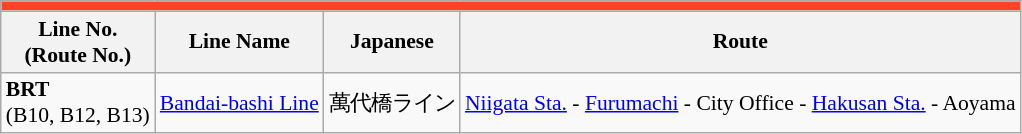<table class=wikitable style="font-size: 90%;" |>
<tr bgcolor="ff4422">
<td colspan=4><strong></strong></td>
</tr>
<tr>
<th>Line No.<br>(Route No.)</th>
<th>Line Name</th>
<th>Japanese</th>
<th>Route</th>
</tr>
<tr>
<td><strong>BRT</strong><br>(B10, B12, B13)</td>
<td><a href='#'>Bandai-bashi Line</a></td>
<td>萬代橋ライン</td>
<td><a href='#'>Niigata Sta.</a> - <a href='#'>Furumachi</a> - City Office - <a href='#'>Hakusan Sta.</a> - Aoyama</td>
</tr>
</table>
